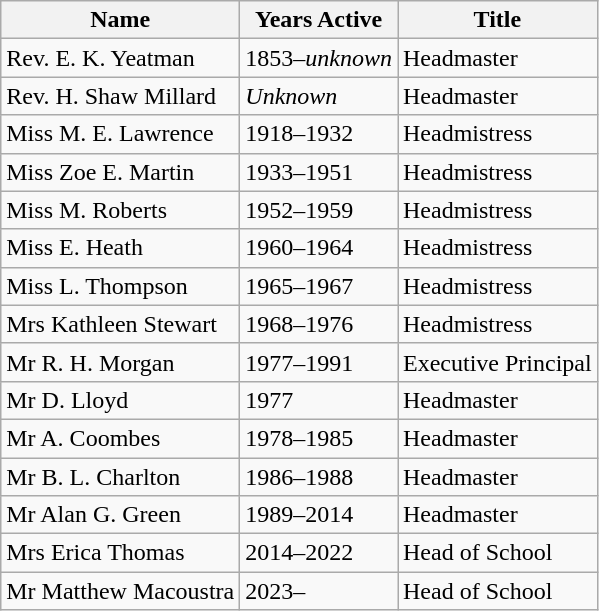<table class="wikitable">
<tr>
<th>Name</th>
<th>Years Active</th>
<th>Title</th>
</tr>
<tr>
<td>Rev. E. K. Yeatman</td>
<td>1853–<em>unknown</em></td>
<td>Headmaster</td>
</tr>
<tr>
<td>Rev. H. Shaw Millard</td>
<td><em>Unknown</em></td>
<td>Headmaster</td>
</tr>
<tr>
<td>Miss M. E. Lawrence</td>
<td>1918–1932</td>
<td>Headmistress</td>
</tr>
<tr>
<td>Miss Zoe E. Martin</td>
<td>1933–1951</td>
<td>Headmistress</td>
</tr>
<tr>
<td>Miss M. Roberts</td>
<td>1952–1959</td>
<td>Headmistress</td>
</tr>
<tr>
<td>Miss E. Heath</td>
<td>1960–1964</td>
<td>Headmistress</td>
</tr>
<tr>
<td>Miss L. Thompson</td>
<td>1965–1967</td>
<td>Headmistress</td>
</tr>
<tr>
<td>Mrs Kathleen Stewart</td>
<td>1968–1976</td>
<td>Headmistress</td>
</tr>
<tr>
<td>Mr R. H. Morgan</td>
<td>1977–1991</td>
<td>Executive Principal</td>
</tr>
<tr>
<td>Mr D. Lloyd</td>
<td>1977</td>
<td>Headmaster</td>
</tr>
<tr>
<td>Mr A. Coombes</td>
<td>1978–1985</td>
<td>Headmaster</td>
</tr>
<tr>
<td>Mr B. L. Charlton</td>
<td>1986–1988</td>
<td>Headmaster</td>
</tr>
<tr>
<td>Mr Alan G. Green</td>
<td>1989–2014</td>
<td>Headmaster</td>
</tr>
<tr>
<td>Mrs Erica Thomas</td>
<td>2014–2022</td>
<td>Head of School</td>
</tr>
<tr>
<td>Mr Matthew Macoustra</td>
<td>2023–</td>
<td>Head of School</td>
</tr>
</table>
